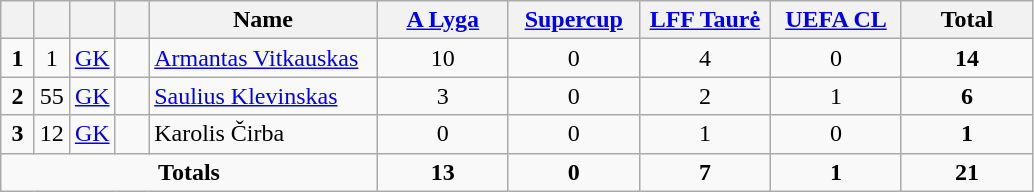<table class="wikitable" style="text-align:center">
<tr>
<th width=15></th>
<th width=15></th>
<th width=15></th>
<th width=15></th>
<th width=145>Name</th>
<th width=80><a href='#'>A Lyga</a></th>
<th width=80><a href='#'>Supercup</a></th>
<th width=80><a href='#'>LFF Taurė</a></th>
<th width=80><a href='#'>UEFA CL</a></th>
<th width=80>Total</th>
</tr>
<tr>
<td><strong>1</strong></td>
<td>1</td>
<td><a href='#'>GK</a></td>
<td></td>
<td align=left><a href='#'>Armantas Vitkauskas</a></td>
<td>10</td>
<td>0</td>
<td>4</td>
<td>0</td>
<td><strong>14</strong></td>
</tr>
<tr>
<td><strong>2</strong></td>
<td>55</td>
<td><a href='#'>GK</a></td>
<td></td>
<td align=left><a href='#'>Saulius Klevinskas</a></td>
<td>3</td>
<td>0</td>
<td>2</td>
<td>1</td>
<td><strong>6</strong></td>
</tr>
<tr>
<td><strong>3</strong></td>
<td>12</td>
<td><a href='#'>GK</a></td>
<td></td>
<td align=left>Karolis Čirba</td>
<td>0</td>
<td>0</td>
<td>1</td>
<td>0</td>
<td><strong>1</strong></td>
</tr>
<tr>
<td colspan=5><strong>Totals</strong></td>
<td><strong>13</strong></td>
<td><strong>0</strong></td>
<td><strong>7</strong></td>
<td><strong>1</strong></td>
<td><strong>21</strong></td>
</tr>
</table>
